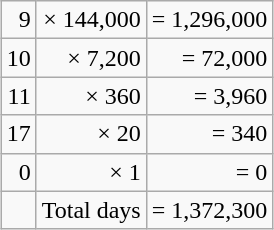<table class="wikitable" style="margin:1em auto;">
<tr align=right>
<td>9</td>
<td>× 144,000</td>
<td>= 1,296,000</td>
</tr>
<tr align=right>
<td>10</td>
<td>× 7,200</td>
<td>= 72,000</td>
</tr>
<tr align=right>
<td>11</td>
<td>× 360</td>
<td>= 3,960</td>
</tr>
<tr align=right>
<td>17</td>
<td>× 20</td>
<td>= 340</td>
</tr>
<tr align=right>
<td>0</td>
<td>× 1</td>
<td>= 0</td>
</tr>
<tr>
<td></td>
<td>Total days</td>
<td>= 1,372,300</td>
</tr>
</table>
